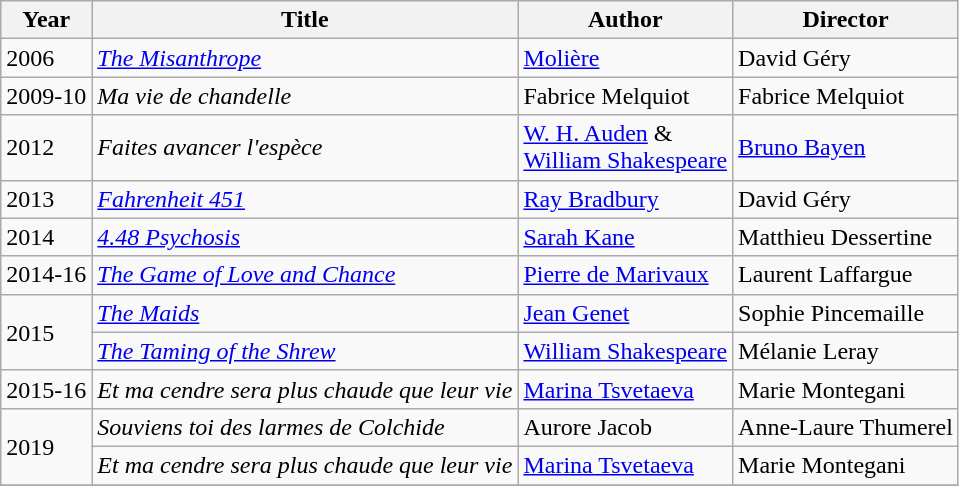<table class="wikitable">
<tr>
<th>Year</th>
<th>Title</th>
<th>Author</th>
<th>Director</th>
</tr>
<tr>
<td>2006</td>
<td><em><a href='#'>The Misanthrope</a></em></td>
<td><a href='#'>Molière</a></td>
<td>David Géry</td>
</tr>
<tr>
<td>2009-10</td>
<td><em>Ma vie de chandelle</em></td>
<td>Fabrice Melquiot</td>
<td>Fabrice Melquiot</td>
</tr>
<tr>
<td>2012</td>
<td><em>Faites avancer l'espèce</em></td>
<td><a href='#'>W. H. Auden</a> & <br><a href='#'>William Shakespeare</a></td>
<td><a href='#'>Bruno Bayen</a></td>
</tr>
<tr>
<td>2013</td>
<td><em><a href='#'>Fahrenheit 451</a></em></td>
<td><a href='#'>Ray Bradbury</a></td>
<td>David Géry</td>
</tr>
<tr>
<td>2014</td>
<td><em><a href='#'>4.48 Psychosis</a></em></td>
<td><a href='#'>Sarah Kane</a></td>
<td>Matthieu Dessertine</td>
</tr>
<tr>
<td>2014-16</td>
<td><em><a href='#'>The Game of Love and Chance</a></em></td>
<td><a href='#'>Pierre de Marivaux</a></td>
<td>Laurent Laffargue</td>
</tr>
<tr>
<td rowspan=2>2015</td>
<td><em><a href='#'>The Maids</a></em></td>
<td><a href='#'>Jean Genet</a></td>
<td>Sophie Pincemaille</td>
</tr>
<tr>
<td><em><a href='#'>The Taming of the Shrew</a></em></td>
<td><a href='#'>William Shakespeare</a></td>
<td>Mélanie Leray</td>
</tr>
<tr>
<td>2015-16</td>
<td><em>Et ma cendre sera plus chaude que leur vie</em></td>
<td><a href='#'>Marina Tsvetaeva</a></td>
<td>Marie Montegani</td>
</tr>
<tr>
<td rowspan=2>2019</td>
<td><em>Souviens toi des larmes de Colchide</em></td>
<td>Aurore Jacob</td>
<td>Anne-Laure Thumerel</td>
</tr>
<tr>
<td><em>Et ma cendre sera plus chaude que leur vie</em></td>
<td><a href='#'>Marina Tsvetaeva</a></td>
<td>Marie Montegani</td>
</tr>
<tr>
</tr>
</table>
